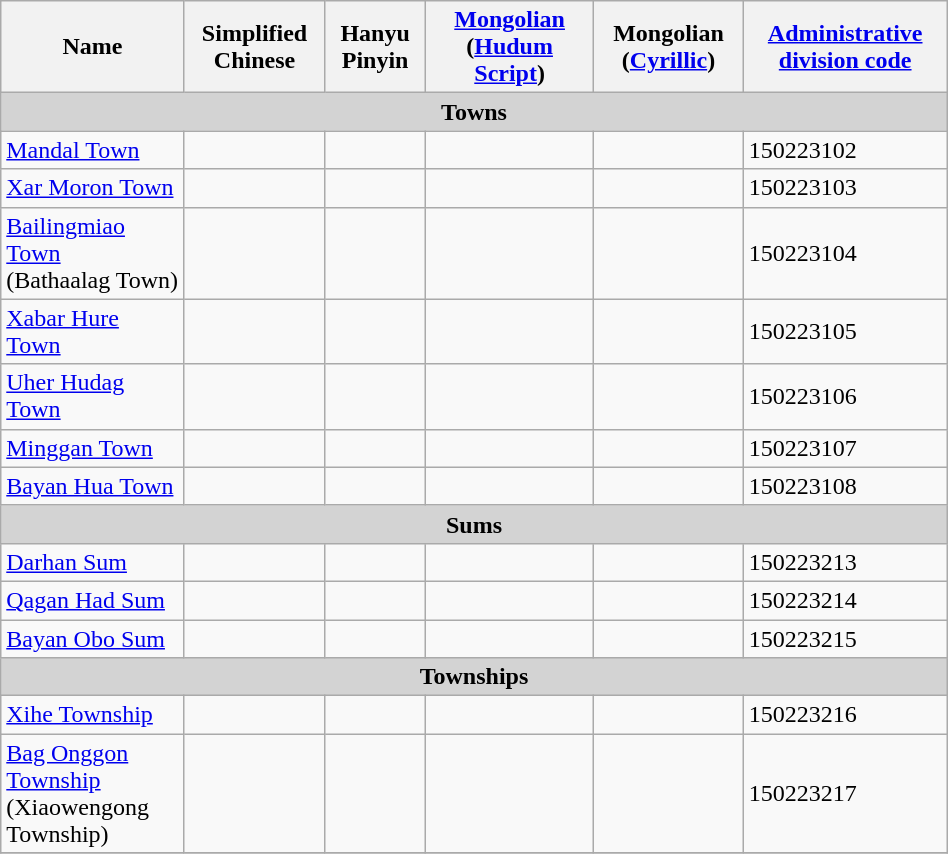<table class="wikitable" align="center" style="width:50%; border="1">
<tr>
<th>Name</th>
<th>Simplified Chinese</th>
<th>Hanyu Pinyin</th>
<th><a href='#'>Mongolian</a> (<a href='#'>Hudum Script</a>)</th>
<th>Mongolian (<a href='#'>Cyrillic</a>)</th>
<th><a href='#'>Administrative division code</a></th>
</tr>
<tr>
<td colspan="6"  style="text-align:center; background:#d3d3d3;"><strong>Towns</strong></td>
</tr>
<tr --------->
<td><a href='#'>Mandal Town</a></td>
<td></td>
<td></td>
<td></td>
<td></td>
<td>150223102</td>
</tr>
<tr>
<td><a href='#'>Xar Moron Town</a></td>
<td></td>
<td></td>
<td></td>
<td></td>
<td>150223103</td>
</tr>
<tr>
<td><a href='#'>Bailingmiao Town</a><br>(Bathaalag Town)</td>
<td></td>
<td></td>
<td></td>
<td></td>
<td>150223104</td>
</tr>
<tr>
<td><a href='#'>Xabar Hure Town</a></td>
<td></td>
<td></td>
<td></td>
<td></td>
<td>150223105</td>
</tr>
<tr>
<td><a href='#'>Uher Hudag Town</a></td>
<td></td>
<td></td>
<td></td>
<td></td>
<td>150223106</td>
</tr>
<tr>
<td><a href='#'>Minggan Town</a></td>
<td></td>
<td></td>
<td></td>
<td></td>
<td>150223107</td>
</tr>
<tr>
<td><a href='#'>Bayan Hua Town</a></td>
<td></td>
<td></td>
<td></td>
<td></td>
<td>150223108</td>
</tr>
<tr>
<td colspan="6"  style="text-align:center; background:#d3d3d3;"><strong>Sums</strong></td>
</tr>
<tr --------->
<td><a href='#'>Darhan Sum</a></td>
<td></td>
<td></td>
<td></td>
<td></td>
<td>150223213</td>
</tr>
<tr>
<td><a href='#'>Qagan Had Sum</a></td>
<td></td>
<td></td>
<td></td>
<td></td>
<td>150223214</td>
</tr>
<tr>
<td><a href='#'>Bayan Obo Sum</a></td>
<td></td>
<td></td>
<td></td>
<td></td>
<td>150223215</td>
</tr>
<tr>
<td colspan="6"  style="text-align:center; background:#d3d3d3;"><strong>Townships</strong></td>
</tr>
<tr --------->
<td><a href='#'>Xihe Township</a></td>
<td></td>
<td></td>
<td></td>
<td></td>
<td>150223216</td>
</tr>
<tr>
<td><a href='#'>Bag Onggon Township</a><br>(Xiaowengong Township)</td>
<td></td>
<td></td>
<td></td>
<td></td>
<td>150223217</td>
</tr>
<tr>
</tr>
</table>
